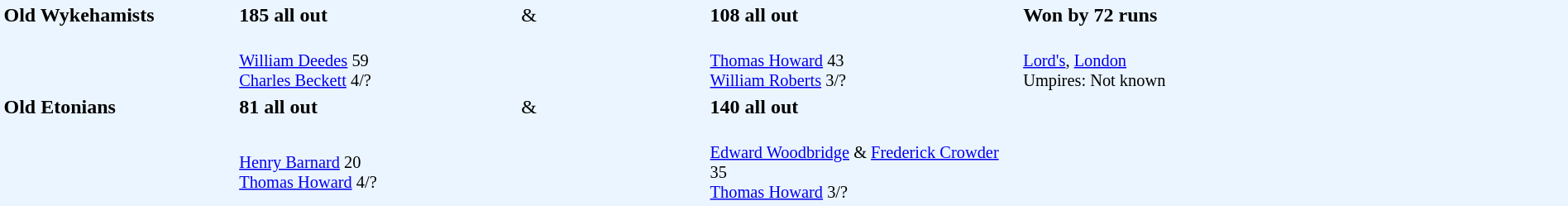<table width="100%" style="background: #EBF5FF">
<tr>
<td width="15%" valign="top" rowspan="2"><strong>Old Wykehamists</strong></td>
<td width="18%"><strong>185 all out</strong></td>
<td width="12%">&</td>
<td width="20%"><strong>108 all out</strong></td>
<td width="35%"><strong>Won by 72 runs</strong></td>
</tr>
<tr>
<td style="font-size: 85%;" valign="top"><br><a href='#'>William Deedes</a> 59<br>
<a href='#'>Charles Beckett</a> 4/?</td>
<td></td>
<td style="font-size: 85%;"><br><a href='#'>Thomas Howard</a> 43<br>
<a href='#'>William Roberts</a> 3/?</td>
<td valign="top" style="font-size: 85%;" rowspan="3"><br><a href='#'>Lord's</a>, <a href='#'>London</a><br>
Umpires: Not known</td>
</tr>
<tr>
<td valign="top" rowspan="2"><strong>Old Etonians</strong></td>
<td><strong>81 all out</strong></td>
<td>&</td>
<td><strong>140 all out</strong></td>
</tr>
<tr>
<td style="font-size: 85%;"><br><a href='#'>Henry Barnard</a> 20<br>
<a href='#'>Thomas Howard</a> 4/?</td>
<td></td>
<td style="font-size: 85%;"><br><a href='#'>Edward Woodbridge</a> & <a href='#'>Frederick Crowder</a> 35<br>
<a href='#'>Thomas Howard</a> 3/?</td>
</tr>
</table>
